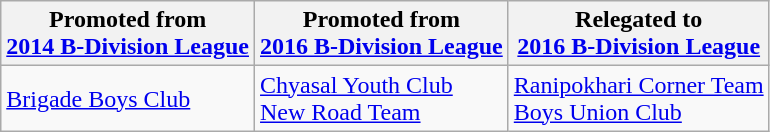<table class="wikitable">
<tr>
<th>Promoted from<br><a href='#'>2014 B-Division League</a></th>
<th>Promoted from<br><a href='#'>2016 B-Division League</a></th>
<th>Relegated to<br><a href='#'>2016 B-Division League</a></th>
</tr>
<tr>
<td><a href='#'>Brigade Boys Club</a></td>
<td><a href='#'>Chyasal Youth Club</a><br><a href='#'>New Road Team</a></td>
<td><a href='#'>Ranipokhari Corner Team</a><br><a href='#'>Boys Union Club</a></td>
</tr>
</table>
